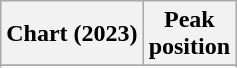<table class="wikitable sortable plainrowheaders" style="text-align:center">
<tr>
<th scope="col">Chart (2023)</th>
<th scope="col">Peak<br>position</th>
</tr>
<tr>
</tr>
<tr>
</tr>
<tr>
</tr>
<tr>
</tr>
<tr>
</tr>
<tr>
</tr>
<tr>
</tr>
<tr>
</tr>
</table>
